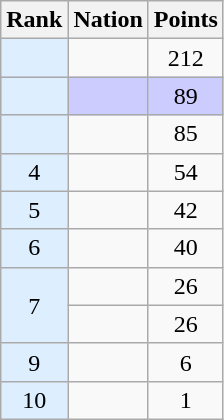<table class="wikitable sortable" style="text-align:center">
<tr>
<th>Rank</th>
<th>Nation</th>
<th>Points</th>
</tr>
<tr>
<td bgcolor = DDEEFF></td>
<td align=left></td>
<td>212</td>
</tr>
<tr style="background-color:#ccccff">
<td bgcolor = DDEEFF></td>
<td align=left></td>
<td>89</td>
</tr>
<tr>
<td bgcolor = DDEEFF></td>
<td align=left></td>
<td>85</td>
</tr>
<tr>
<td bgcolor = DDEEFF>4</td>
<td align=left></td>
<td>54</td>
</tr>
<tr>
<td bgcolor = DDEEFF>5</td>
<td align=left></td>
<td>42</td>
</tr>
<tr>
<td bgcolor = DDEEFF>6</td>
<td align=left></td>
<td>40</td>
</tr>
<tr>
<td rowspan = "2" bgcolor = DDEEFF>7</td>
<td align=left></td>
<td>26</td>
</tr>
<tr>
<td align=left></td>
<td>26</td>
</tr>
<tr>
<td bgcolor = DDEEFF>9</td>
<td align=left></td>
<td>6</td>
</tr>
<tr>
<td bgcolor = DDEEFF>10</td>
<td align=left></td>
<td>1</td>
</tr>
</table>
